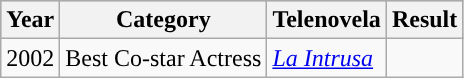<table class="wikitable">
<tr style="background:#b0c4de;">
<th>Year</th>
<th>Category</th>
<th>Telenovela</th>
<th>Result</th>
</tr>
<tr>
<td>2002</td>
<td>Best Co-star Actress</td>
<td><em><a href='#'>La Intrusa</a></em></td>
<td></td>
</tr>
</table>
